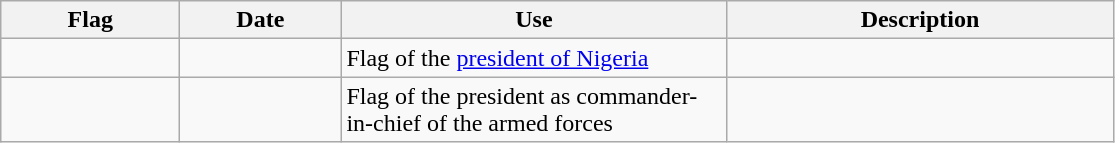<table class="wikitable" style="background: #f9f9f9">
<tr>
<th width="112">Flag</th>
<th width="100">Date</th>
<th width="250">Use</th>
<th width="250">Description</th>
</tr>
<tr>
<td></td>
<td></td>
<td>Flag of the <a href='#'>president of Nigeria</a></td>
<td></td>
</tr>
<tr>
<td></td>
<td></td>
<td>Flag of the president as commander-in-chief of the armed forces</td>
<td></td>
</tr>
</table>
